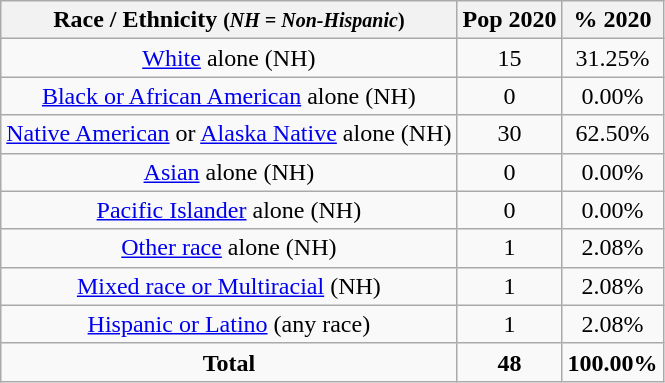<table class="wikitable" style="text-align:center;">
<tr>
<th>Race / Ethnicity <small>(<em>NH = Non-Hispanic</em>)</small></th>
<th>Pop 2020</th>
<th>% 2020</th>
</tr>
<tr>
<td><a href='#'>White</a> alone (NH)</td>
<td>15</td>
<td>31.25%</td>
</tr>
<tr>
<td><a href='#'>Black or African American</a> alone (NH)</td>
<td>0</td>
<td>0.00%</td>
</tr>
<tr>
<td><a href='#'>Native American</a> or <a href='#'>Alaska Native</a> alone (NH)</td>
<td>30</td>
<td>62.50%</td>
</tr>
<tr>
<td><a href='#'>Asian</a> alone (NH)</td>
<td>0</td>
<td>0.00%</td>
</tr>
<tr>
<td><a href='#'>Pacific Islander</a> alone (NH)</td>
<td>0</td>
<td>0.00%</td>
</tr>
<tr>
<td><a href='#'>Other race</a> alone (NH)</td>
<td>1</td>
<td>2.08%</td>
</tr>
<tr>
<td><a href='#'>Mixed race or Multiracial</a> (NH)</td>
<td>1</td>
<td>2.08%</td>
</tr>
<tr>
<td><a href='#'>Hispanic or Latino</a> (any race)</td>
<td>1</td>
<td>2.08%</td>
</tr>
<tr>
<td><strong>Total</strong></td>
<td><strong>48</strong></td>
<td><strong>100.00%</strong></td>
</tr>
</table>
